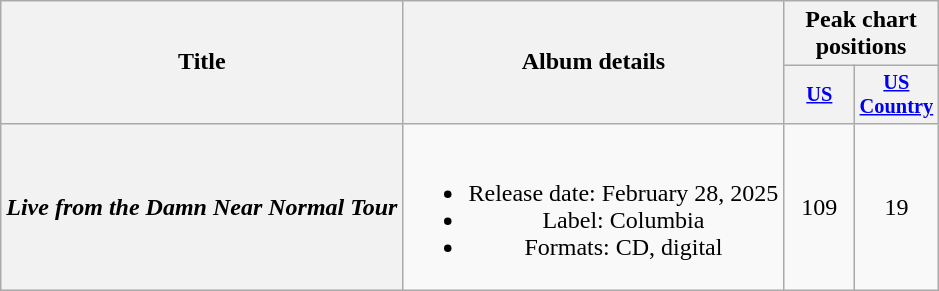<table class="wikitable plainrowheaders" style="text-align:center">
<tr>
<th scope="col" rowspan="2">Title</th>
<th scope="col" rowspan="2">Album details</th>
<th scope="col" colspan="3">Peak chart positions</th>
</tr>
<tr>
<th scope="col" style="width:3em; font-size:85%"><a href='#'>US</a><br></th>
<th scope="col" style="width:3em; font-size:85%"><a href='#'>US<br>Country</a><br></th>
</tr>
<tr>
<th scope="row"><em>Live from the Damn Near Normal Tour</em></th>
<td><br><ul><li>Release date: February 28, 2025</li><li>Label: Columbia</li><li>Formats: CD, digital</li></ul></td>
<td>109</td>
<td>19</td>
</tr>
</table>
